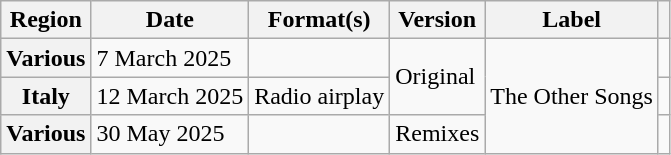<table class="wikitable plainrowheaders">
<tr>
<th scope="col">Region</th>
<th scope="col">Date</th>
<th scope="col">Format(s)</th>
<th scope="col">Version</th>
<th scope="col">Label</th>
<th scope="col"></th>
</tr>
<tr>
<th scope="row">Various</th>
<td>7 March 2025</td>
<td></td>
<td rowspan="2">Original</td>
<td rowspan="3">The Other Songs</td>
<td></td>
</tr>
<tr>
<th scope="row">Italy</th>
<td>12 March 2025</td>
<td>Radio airplay</td>
<td></td>
</tr>
<tr>
<th scope="row">Various</th>
<td>30 May 2025</td>
<td></td>
<td>Remixes</td>
<td></td>
</tr>
</table>
